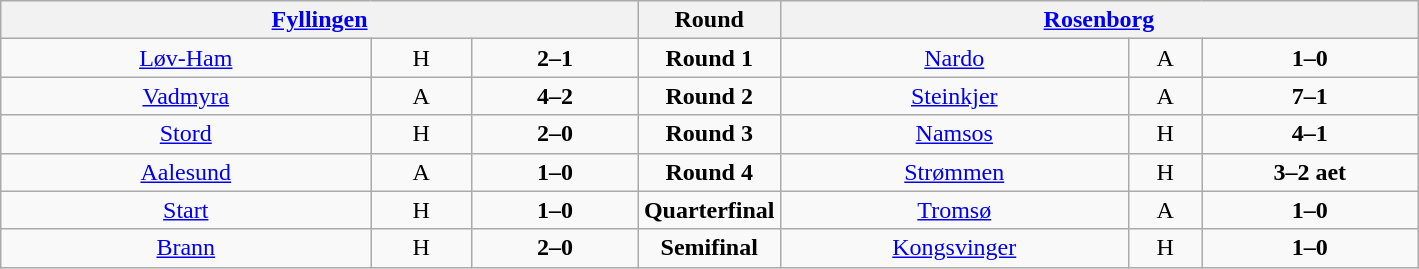<table border=1 class=wikitable style="text-align:center">
<tr valign=top>
<th width=45% colspan=3><a href='#'>Fyllingen</a></th>
<th width=10%>Round</th>
<th width=45% colspan=3><a href='#'>Rosenborg</a></th>
</tr>
<tr valign=top>
<td><a href='#'>Løv-Ham</a></td>
<td>H</td>
<td><strong>2–1</strong></td>
<td><strong>Round 1</strong></td>
<td><a href='#'>Nardo</a></td>
<td>A</td>
<td><strong>1–0</strong></td>
</tr>
<tr valign=top>
<td><a href='#'>Vadmyra</a></td>
<td>A</td>
<td><strong>4–2</strong></td>
<td><strong>Round 2</strong></td>
<td><a href='#'>Steinkjer</a></td>
<td>A</td>
<td><strong>7–1</strong></td>
</tr>
<tr valign=top>
<td><a href='#'>Stord</a></td>
<td>H</td>
<td><strong>2–0</strong></td>
<td><strong>Round 3</strong></td>
<td><a href='#'>Namsos</a></td>
<td>H</td>
<td><strong>4–1</strong></td>
</tr>
<tr valign=top>
<td><a href='#'>Aalesund</a></td>
<td>A</td>
<td><strong>1–0</strong></td>
<td><strong>Round 4</strong></td>
<td><a href='#'>Strømmen</a></td>
<td>H</td>
<td><strong>3–2 aet</strong></td>
</tr>
<tr valign=top>
<td><a href='#'>Start</a></td>
<td>H</td>
<td><strong>1–0</strong></td>
<td><strong>Quarterfinal</strong></td>
<td><a href='#'>Tromsø</a></td>
<td>A</td>
<td><strong>1–0</strong></td>
</tr>
<tr valign=top>
<td><a href='#'>Brann</a></td>
<td>H</td>
<td><strong>2–0</strong></td>
<td><strong>Semifinal</strong></td>
<td><a href='#'>Kongsvinger</a></td>
<td>H</td>
<td><strong>1–0</strong></td>
</tr>
</table>
